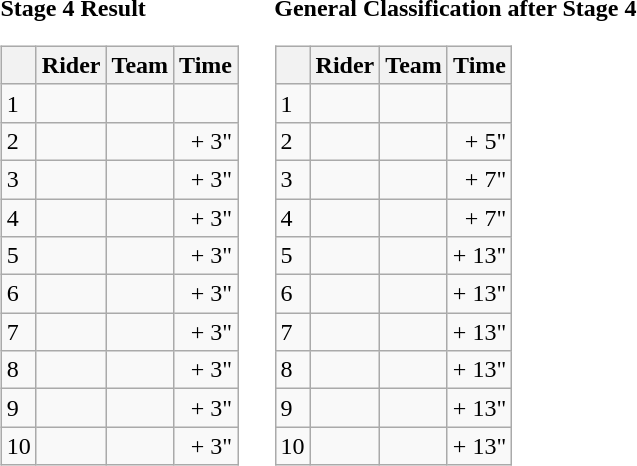<table>
<tr>
<td><strong>Stage 4 Result</strong><br><table class="wikitable">
<tr>
<th></th>
<th>Rider</th>
<th>Team</th>
<th>Time</th>
</tr>
<tr>
<td>1</td>
<td></td>
<td></td>
<td align="right"></td>
</tr>
<tr>
<td>2</td>
<td></td>
<td></td>
<td align="right">+ 3"</td>
</tr>
<tr>
<td>3</td>
<td></td>
<td></td>
<td align="right">+ 3"</td>
</tr>
<tr>
<td>4</td>
<td></td>
<td></td>
<td align="right">+ 3"</td>
</tr>
<tr>
<td>5</td>
<td></td>
<td></td>
<td align="right">+ 3"</td>
</tr>
<tr>
<td>6</td>
<td></td>
<td></td>
<td align="right">+ 3"</td>
</tr>
<tr>
<td>7</td>
<td></td>
<td></td>
<td align="right">+ 3"</td>
</tr>
<tr>
<td>8</td>
<td></td>
<td></td>
<td align="right">+ 3"</td>
</tr>
<tr>
<td>9</td>
<td></td>
<td></td>
<td align="right">+ 3"</td>
</tr>
<tr>
<td>10</td>
<td></td>
<td></td>
<td align="right">+ 3"</td>
</tr>
</table>
</td>
<td></td>
<td><strong>General Classification after Stage 4</strong><br><table class="wikitable">
<tr>
<th></th>
<th>Rider</th>
<th>Team</th>
<th>Time</th>
</tr>
<tr>
<td>1</td>
<td> </td>
<td></td>
<td align="right"></td>
</tr>
<tr>
<td>2</td>
<td></td>
<td></td>
<td align="right">+ 5"</td>
</tr>
<tr>
<td>3</td>
<td> </td>
<td></td>
<td align="right">+ 7"</td>
</tr>
<tr>
<td>4</td>
<td></td>
<td></td>
<td align="right">+ 7"</td>
</tr>
<tr>
<td>5</td>
<td></td>
<td></td>
<td align="right">+ 13"</td>
</tr>
<tr>
<td>6</td>
<td></td>
<td></td>
<td align="right">+ 13"</td>
</tr>
<tr>
<td>7</td>
<td></td>
<td></td>
<td align="right">+ 13"</td>
</tr>
<tr>
<td>8</td>
<td></td>
<td></td>
<td align="right">+ 13"</td>
</tr>
<tr>
<td>9</td>
<td></td>
<td></td>
<td align="right">+ 13"</td>
</tr>
<tr>
<td>10</td>
<td></td>
<td></td>
<td align="right">+ 13"</td>
</tr>
</table>
</td>
</tr>
</table>
